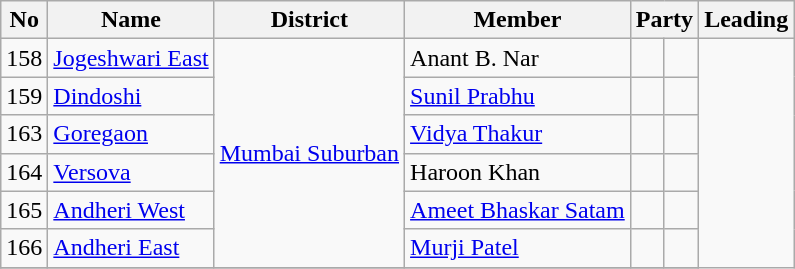<table class="wikitable">
<tr>
<th>No</th>
<th>Name</th>
<th>District</th>
<th>Member</th>
<th colspan="2">Party</th>
<th colspan=2>Leading<br></th>
</tr>
<tr>
<td>158</td>
<td><a href='#'>Jogeshwari East</a></td>
<td rowspan="6"><a href='#'>Mumbai Suburban</a></td>
<td>Anant B. Nar</td>
<td></td>
<td></td>
</tr>
<tr>
<td>159</td>
<td><a href='#'>Dindoshi</a></td>
<td><a href='#'>Sunil Prabhu</a></td>
<td></td>
<td></td>
</tr>
<tr>
<td>163</td>
<td><a href='#'>Goregaon</a></td>
<td><a href='#'>Vidya Thakur</a></td>
<td></td>
<td></td>
</tr>
<tr>
<td>164</td>
<td><a href='#'>Versova</a></td>
<td>Haroon Khan</td>
<td></td>
<td></td>
</tr>
<tr>
<td>165</td>
<td><a href='#'>Andheri West</a></td>
<td><a href='#'>Ameet Bhaskar Satam</a></td>
<td></td>
<td></td>
</tr>
<tr>
<td>166</td>
<td><a href='#'>Andheri East</a></td>
<td><a href='#'>Murji Patel</a></td>
<td></td>
<td></td>
</tr>
<tr>
</tr>
</table>
